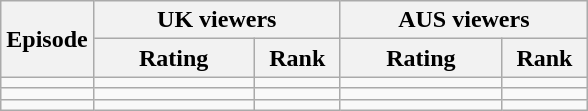<table class="wikitable sortable">
<tr>
<th width="50" rowspan="2">Episode</th>
<th colspan="2">UK viewers</th>
<th colspan="2">AUS viewers</th>
</tr>
<tr>
<th width="100">Rating</th>
<th width="50">Rank</th>
<th width="100">Rating</th>
<th width="50">Rank</th>
</tr>
<tr>
<td></td>
<td></td>
<td></td>
<td></td>
<td></td>
</tr>
<tr>
<td></td>
<td></td>
<td></td>
<td></td>
<td></td>
</tr>
<tr>
<td></td>
<td></td>
<td></td>
<td></td>
<td></td>
</tr>
</table>
